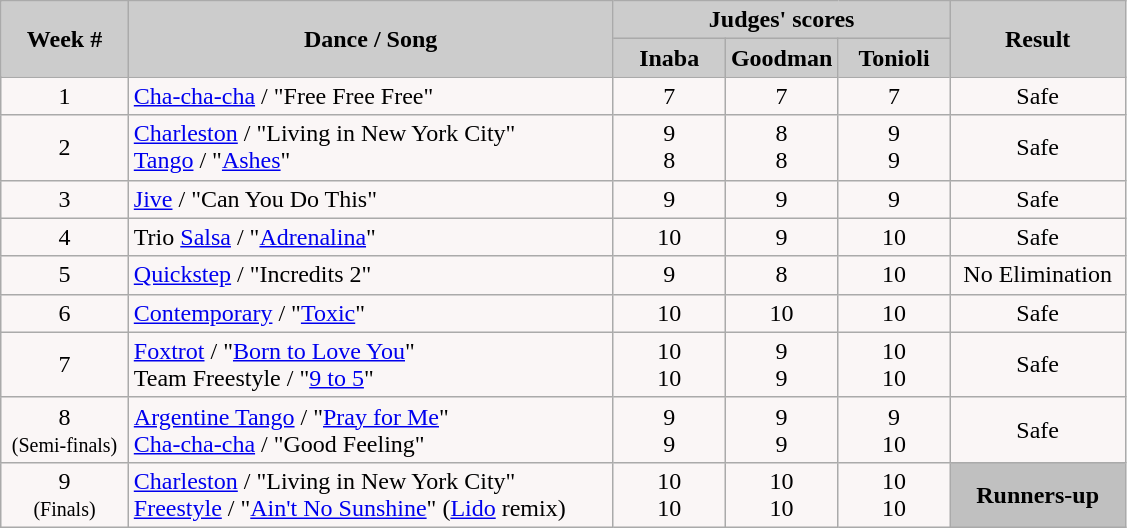<table class="wikitable">
<tr>
<th rowspan="2" style="background:#ccc;">Week #</th>
<th rowspan="2" style="background:#ccc;">Dance / Song</th>
<th colspan="3" style="background:#ccc;">Judges' scores</th>
<th rowspan="2" style="background:#ccc;">Result</th>
</tr>
<tr>
<th style="background:#ccc; width:10%;">Inaba</th>
<th style="background:#ccc; width:10%;">Goodman</th>
<th style="background:#ccc; width:10%;">Tonioli</th>
</tr>
<tr style="text-align:center; background:#faf6f6;">
<td>1</td>
<td align="left"><a href='#'>Cha-cha-cha</a> / "Free Free Free"</td>
<td>7</td>
<td>7</td>
<td>7</td>
<td>Safe</td>
</tr>
<tr style="text-align:center; background:#faf6f6;">
<td>2</td>
<td align="left"><a href='#'>Charleston</a> / "Living in New York City"<br><a href='#'>Tango</a> / "<a href='#'>Ashes</a>"</td>
<td>9<br>8</td>
<td>8<br>8</td>
<td>9<br>9</td>
<td>Safe</td>
</tr>
<tr style="text-align:center; background:#faf6f6;">
<td>3</td>
<td align="left"><a href='#'>Jive</a> / "Can You Do This"</td>
<td>9</td>
<td>9</td>
<td>9</td>
<td>Safe</td>
</tr>
<tr style="text-align:center; background:#faf6f6;">
<td>4</td>
<td align="left">Trio <a href='#'>Salsa</a> / "<a href='#'>Adrenalina</a>"</td>
<td>10</td>
<td>9</td>
<td>10</td>
<td>Safe</td>
</tr>
<tr style="text-align:center; background:#faf6f6;">
<td>5</td>
<td align="left"><a href='#'>Quickstep</a> / "Incredits 2"</td>
<td>9</td>
<td>8</td>
<td>10</td>
<td>No Elimination</td>
</tr>
<tr style="text-align:center; background:#faf6f6;">
<td>6</td>
<td align="left"><a href='#'>Contemporary</a> / "<a href='#'>Toxic</a>"</td>
<td>10</td>
<td>10</td>
<td>10</td>
<td>Safe</td>
</tr>
<tr style="text-align:center; background:#faf6f6;">
<td>7</td>
<td align="left"><a href='#'>Foxtrot</a> / "<a href='#'>Born to Love You</a>"<br>Team Freestyle / "<a href='#'>9 to 5</a>"</td>
<td>10<br>10</td>
<td>9<br>9</td>
<td>10<br>10</td>
<td>Safe</td>
</tr>
<tr style="text-align:center; background:#faf6f6;">
<td>8<br><small>(Semi-finals)</small></td>
<td align="left"><a href='#'>Argentine Tango</a> / "<a href='#'>Pray for Me</a>"<br><a href='#'>Cha-cha-cha</a> / "Good Feeling"</td>
<td>9<br>9</td>
<td>9<br>9</td>
<td>9<br>10</td>
<td>Safe</td>
</tr>
<tr style="text-align:center; background:#faf6f6;">
<td>9<br><small>(Finals)</small></td>
<td align="left"><a href='#'>Charleston</a> / "Living in New York City"<br><a href='#'>Freestyle</a> / "<a href='#'>Ain't No Sunshine</a>" (<a href='#'>Lido</a> remix)</td>
<td>10<br>10</td>
<td>10<br>10</td>
<td>10<br>10</td>
<td align="center" bgcolor="silver"><strong>Runners-up</strong></td>
</tr>
</table>
